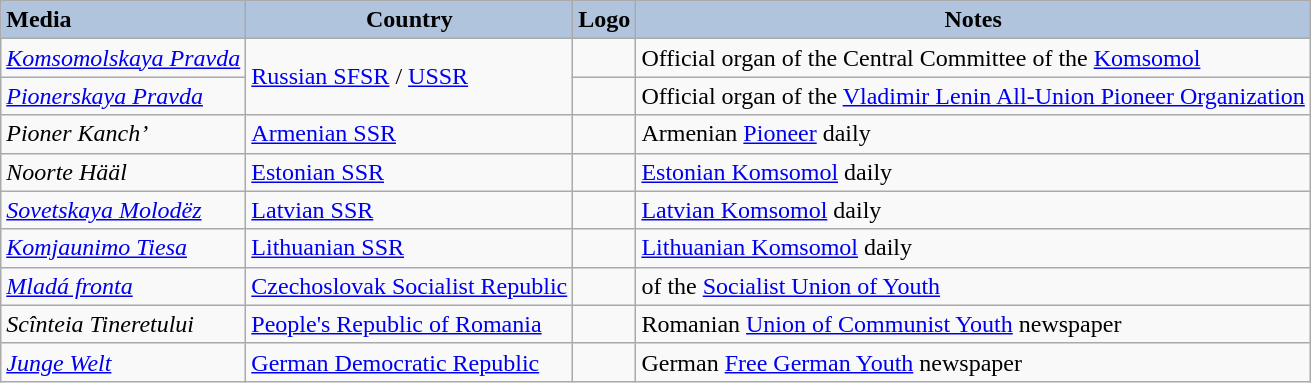<table class="wikitable" style="text-align: left">
<tr ">
<th style="text-align: left;background:#B0C4DE">Media</th>
<th style="background:#B0C4DE">Country</th>
<th style="background:#B0C4DE">Logo</th>
<th style="background:#B0C4DE">Notes</th>
</tr>
<tr>
<td align=left><em><a href='#'>Komsomolskaya Pravda</a></em></td>
<td rowspan="2"> <a href='#'>Russian SFSR</a> / <a href='#'>USSR</a></td>
<td></td>
<td>Official organ of the Central Committee of the <a href='#'>Komsomol</a></td>
</tr>
<tr>
<td align=left><em><a href='#'>Pionerskaya Pravda</a></em></td>
<td></td>
<td>Official organ of the <a href='#'>Vladimir Lenin All-Union Pioneer Organization</a></td>
</tr>
<tr>
<td align=left><em>Pioner Kanch’</em></td>
<td> <a href='#'>Armenian SSR</a></td>
<td></td>
<td>Armenian <a href='#'>Pioneer</a> daily</td>
</tr>
<tr>
<td align=left><em>Noorte Hääl</em></td>
<td> <a href='#'>Estonian SSR</a></td>
<td></td>
<td><a href='#'>Estonian Komsomol</a> daily</td>
</tr>
<tr>
<td align=left><a href='#'><em>Sovetskaya Molodëz</em></a></td>
<td> <a href='#'>Latvian SSR</a></td>
<td></td>
<td><a href='#'>Latvian Komsomol</a> daily</td>
</tr>
<tr>
<td align=left><a href='#'><em>Komjaunimo Tiesa</em></a></td>
<td> <a href='#'>Lithuanian SSR</a></td>
<td></td>
<td><a href='#'>Lithuanian Komsomol</a> daily</td>
</tr>
<tr>
<td align=left><a href='#'><em>Mladá fronta</em></a></td>
<td> <a href='#'>Czechoslovak Socialist Republic</a></td>
<td></td>
<td>of the <a href='#'>Socialist Union of Youth</a></td>
</tr>
<tr>
<td align=left><em>Scînteia Tineretului</em></td>
<td> <a href='#'>People's Republic of Romania</a></td>
<td></td>
<td>Romanian <a href='#'>Union of Communist Youth</a> newspaper</td>
</tr>
<tr>
<td align=left><em><a href='#'>Junge Welt</a></em></td>
<td> <a href='#'>German Democratic Republic</a></td>
<td></td>
<td>German <a href='#'>Free German Youth</a> newspaper</td>
</tr>
</table>
